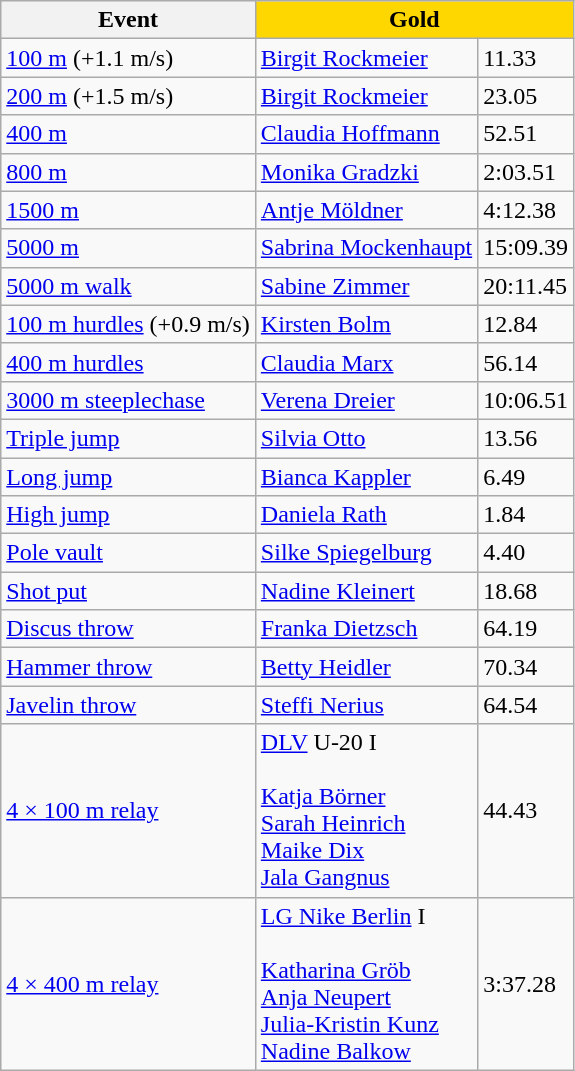<table class="wikitable">
<tr>
<th>Event</th>
<th style="background:gold;" colspan=2>Gold</th>
</tr>
<tr>
<td><a href='#'>100 m</a> (+1.1 m/s)</td>
<td><a href='#'>Birgit Rockmeier</a></td>
<td>11.33 </td>
</tr>
<tr>
<td><a href='#'>200 m</a> (+1.5 m/s)</td>
<td><a href='#'>Birgit Rockmeier</a></td>
<td>23.05 </td>
</tr>
<tr>
<td><a href='#'>400 m</a></td>
<td><a href='#'>Claudia Hoffmann</a></td>
<td>52.51 </td>
</tr>
<tr>
<td><a href='#'>800 m</a></td>
<td><a href='#'>Monika Gradzki</a></td>
<td>2:03.51</td>
</tr>
<tr>
<td><a href='#'>1500 m</a></td>
<td><a href='#'>Antje Möldner</a></td>
<td>4:12.38 </td>
</tr>
<tr>
<td><a href='#'>5000 m</a></td>
<td><a href='#'>Sabrina Mockenhaupt</a></td>
<td>15:09.39 </td>
</tr>
<tr>
<td><a href='#'>5000 m walk</a></td>
<td><a href='#'>Sabine Zimmer</a></td>
<td>20:11.45 </td>
</tr>
<tr>
<td><a href='#'>100 m hurdles</a> (+0.9 m/s)</td>
<td><a href='#'>Kirsten Bolm</a></td>
<td>12.84</td>
</tr>
<tr>
<td><a href='#'>400 m hurdles</a></td>
<td><a href='#'>Claudia Marx</a></td>
<td>56.14</td>
</tr>
<tr>
<td><a href='#'>3000 m steeplechase</a></td>
<td><a href='#'>Verena Dreier</a></td>
<td>10:06.51</td>
</tr>
<tr>
<td><a href='#'>Triple jump</a></td>
<td><a href='#'>Silvia Otto</a></td>
<td>13.56</td>
</tr>
<tr>
<td><a href='#'>Long jump</a></td>
<td><a href='#'>Bianca Kappler</a></td>
<td>6.49</td>
</tr>
<tr>
<td><a href='#'>High jump</a></td>
<td><a href='#'>Daniela Rath</a></td>
<td>1.84 </td>
</tr>
<tr>
<td><a href='#'>Pole vault</a></td>
<td><a href='#'>Silke Spiegelburg</a></td>
<td>4.40 </td>
</tr>
<tr>
<td><a href='#'>Shot put</a></td>
<td><a href='#'>Nadine Kleinert</a></td>
<td>18.68</td>
</tr>
<tr>
<td><a href='#'>Discus throw</a></td>
<td><a href='#'>Franka Dietzsch</a></td>
<td>64.19</td>
</tr>
<tr>
<td><a href='#'>Hammer throw</a></td>
<td><a href='#'>Betty Heidler</a></td>
<td>70.34</td>
</tr>
<tr>
<td><a href='#'>Javelin throw</a></td>
<td><a href='#'>Steffi Nerius</a></td>
<td>64.54</td>
</tr>
<tr>
<td><a href='#'>4 × 100 m relay</a></td>
<td><a href='#'>DLV</a> U-20 I <br><br><a href='#'>Katja Börner</a> <br>
<a href='#'>Sarah Heinrich</a> <br>
<a href='#'>Maike Dix</a> <br>
<a href='#'>Jala Gangnus</a></td>
<td>44.43 </td>
</tr>
<tr>
<td><a href='#'>4 × 400 m relay</a></td>
<td><a href='#'>LG Nike Berlin</a> I <br><br><a href='#'>Katharina Gröb</a> <br>
<a href='#'>Anja Neupert</a> <br>
<a href='#'>Julia-Kristin Kunz</a> <br>
<a href='#'>Nadine Balkow</a></td>
<td>3:37.28 </td>
</tr>
</table>
